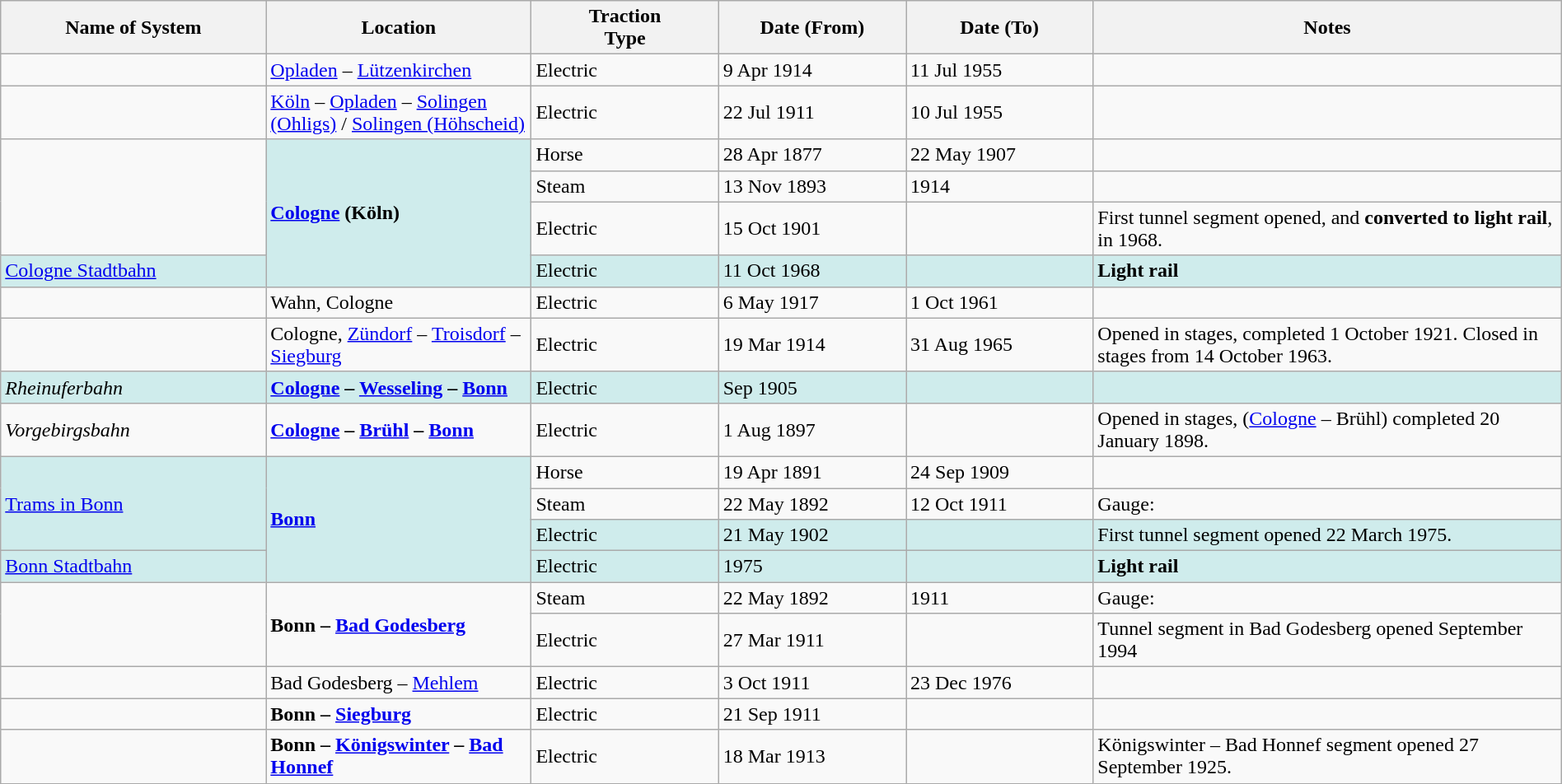<table class="wikitable" width=100%>
<tr>
<th width=17%>Name of System</th>
<th width=17%>Location</th>
<th width=12%>Traction<br>Type</th>
<th width=12%>Date (From)</th>
<th width=12%>Date (To)</th>
<th width=30%>Notes</th>
</tr>
<tr>
<td> </td>
<td><a href='#'>Opladen</a> – <a href='#'>Lützenkirchen</a></td>
<td>Electric</td>
<td>9 Apr 1914</td>
<td>11 Jul 1955</td>
<td> </td>
</tr>
<tr>
<td> </td>
<td><a href='#'>Köln</a> – <a href='#'>Opladen</a> – <a href='#'>Solingen (Ohligs)</a> / <a href='#'>Solingen (Höhscheid)</a></td>
<td>Electric</td>
<td>22 Jul 1911</td>
<td>10 Jul 1955</td>
<td> </td>
</tr>
<tr>
<td rowspan="3"> </td>
<td style="background:#CFECEC" rowspan=4><strong><a href='#'>Cologne</a> (Köln)</strong></td>
<td>Horse</td>
<td>28 Apr 1877</td>
<td>22 May 1907</td>
<td> </td>
</tr>
<tr>
<td>Steam</td>
<td>13 Nov 1893</td>
<td>1914</td>
<td> </td>
</tr>
<tr>
<td>Electric</td>
<td>15 Oct 1901</td>
<td> </td>
<td>First tunnel segment opened, and <strong>converted to light rail</strong>, in 1968.</td>
</tr>
<tr style="background:#CFECEC">
<td><a href='#'>Cologne Stadtbahn</a></td>
<td>Electric</td>
<td>11 Oct 1968</td>
<td> </td>
<td><strong>Light rail</strong></td>
</tr>
<tr>
<td> </td>
<td>Wahn, Cologne</td>
<td>Electric</td>
<td>6 May 1917</td>
<td>1 Oct 1961</td>
<td> </td>
</tr>
<tr>
<td> </td>
<td>Cologne, <a href='#'>Zündorf</a> – <a href='#'>Troisdorf</a> – <a href='#'>Siegburg</a></td>
<td>Electric</td>
<td>19 Mar 1914</td>
<td>31 Aug 1965</td>
<td>Opened in stages, completed 1 October 1921. Closed in stages from 14 October 1963.</td>
</tr>
<tr style="background:#CFECEC">
<td><em>Rheinuferbahn</em></td>
<td><strong><a href='#'>Cologne</a> – <a href='#'>Wesseling</a> – <a href='#'>Bonn</a></strong></td>
<td>Electric</td>
<td>Sep 1905</td>
<td> </td>
<td> </td>
</tr>
<tr>
<td><em>Vorgebirgsbahn</em></td>
<td><strong><a href='#'>Cologne</a> – <a href='#'>Brühl</a> – <a href='#'>Bonn</a></strong></td>
<td>Electric</td>
<td>1 Aug 1897</td>
<td> </td>
<td>Opened in stages, (<a href='#'>Cologne</a> – Brühl) completed 20 January 1898.</td>
</tr>
<tr>
<td style="background:#CFECEC" rowspan="3"><a href='#'>Trams in Bonn</a></td>
<td style="background:#CFECEC" rowspan="4"><strong><a href='#'>Bonn</a></strong></td>
<td>Horse</td>
<td>19 Apr 1891</td>
<td>24 Sep 1909</td>
<td> </td>
</tr>
<tr>
<td>Steam</td>
<td>22 May 1892</td>
<td>12 Oct 1911</td>
<td>Gauge: </td>
</tr>
<tr style="background:#CFECEC">
<td>Electric</td>
<td>21 May 1902</td>
<td> </td>
<td>First tunnel segment opened 22 March 1975.</td>
</tr>
<tr style="background:#CFECEC">
<td><a href='#'>Bonn Stadtbahn</a></td>
<td>Electric</td>
<td>1975</td>
<td> </td>
<td><strong>Light rail</strong></td>
</tr>
<tr>
<td rowspan="2"> </td>
<td rowspan="2"><strong>Bonn – <a href='#'>Bad Godesberg</a></strong></td>
<td>Steam</td>
<td>22 May 1892</td>
<td>1911</td>
<td>Gauge: </td>
</tr>
<tr>
<td>Electric</td>
<td>27 Mar 1911</td>
<td> </td>
<td>Tunnel segment in Bad Godesberg opened September 1994</td>
</tr>
<tr>
<td> </td>
<td>Bad Godesberg – <a href='#'>Mehlem</a></td>
<td>Electric</td>
<td>3 Oct 1911</td>
<td>23 Dec 1976</td>
<td> </td>
</tr>
<tr>
<td> </td>
<td><strong>Bonn – <a href='#'>Siegburg</a></strong></td>
<td>Electric</td>
<td>21 Sep 1911</td>
<td> </td>
<td> </td>
</tr>
<tr>
<td> </td>
<td><strong>Bonn – <a href='#'>Königswinter</a> – <a href='#'>Bad Honnef</a></strong></td>
<td>Electric</td>
<td>18 Mar 1913</td>
<td> </td>
<td>Königswinter – Bad Honnef segment opened 27 September 1925.</td>
</tr>
</table>
